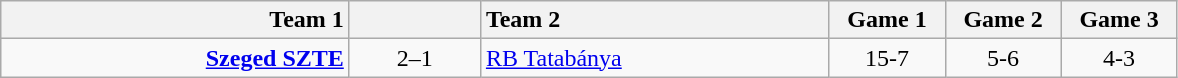<table class=wikitable style="text-align:center">
<tr>
<th style="width:225px; text-align:right;">Team 1</th>
<th style="width:80px;"></th>
<th style="width:225px; text-align:left;">Team 2</th>
<th style="width:70px;">Game 1</th>
<th style="width:70px;">Game 2</th>
<th style="width:70px;">Game 3</th>
</tr>
<tr>
<td align=right><strong><a href='#'>Szeged SZTE</a></strong> </td>
<td>2–1</td>
<td align=left> <a href='#'>RB Tatabánya</a></td>
<td>15-7</td>
<td>5-6</td>
<td>4-3</td>
</tr>
</table>
